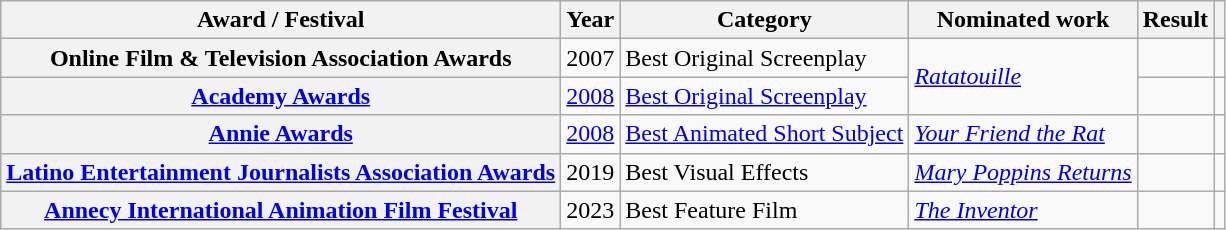<table class="wikitable sortable plainrowheaders">
<tr>
<th>Award / Festival</th>
<th>Year</th>
<th>Category</th>
<th>Nominated work</th>
<th>Result</th>
<th class="unsortable"></th>
</tr>
<tr>
<th scope="row">Online Film & Television Association Awards</th>
<td>2007</td>
<td>Best Original Screenplay</td>
<td rowspan=2><em><a href='#'>Ratatouille</a></em></td>
<td></td>
<td></td>
</tr>
<tr>
<th scope="row"><a href='#'>Academy Awards</a></th>
<td><a href='#'>2008</a></td>
<td><a href='#'>Best Original Screenplay</a></td>
<td></td>
<td></td>
</tr>
<tr>
<th scope="row"><a href='#'>Annie Awards</a></th>
<td><a href='#'>2008</a></td>
<td><a href='#'>Best Animated Short Subject</a></td>
<td><em><a href='#'>Your Friend the Rat</a></em></td>
<td></td>
<td></td>
</tr>
<tr>
<th scope="row"><a href='#'>Latino Entertainment Journalists Association Awards</a></th>
<td>2019</td>
<td>Best Visual Effects</td>
<td><em><a href='#'>Mary Poppins Returns</a></em></td>
<td></td>
<td></td>
</tr>
<tr>
<th scope="row"><a href='#'>Annecy International Animation Film Festival</a></th>
<td>2023</td>
<td>Best Feature Film</td>
<td><em><a href='#'>The Inventor</a></em></td>
<td></td>
<td></td>
</tr>
</table>
